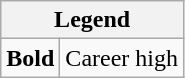<table class="wikitable mw-collapsible mw-collapsed">
<tr>
<th colspan="2">Legend</th>
</tr>
<tr>
<td><strong>Bold</strong></td>
<td>Career high</td>
</tr>
</table>
